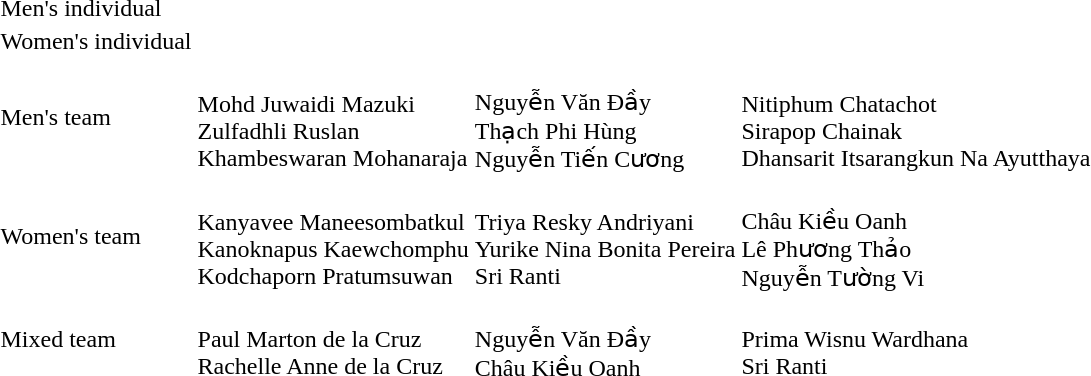<table>
<tr>
<td>Men's individual</td>
<td></td>
<td></td>
<td></td>
</tr>
<tr>
<td>Women's individual</td>
<td></td>
<td nowrap=true></td>
<td></td>
</tr>
<tr>
<td>Men's team</td>
<td><br>Mohd Juwaidi Mazuki<br>Zulfadhli Ruslan<br>Khambeswaran Mohanaraja</td>
<td><br>Nguyễn Văn Đầy<br>Thạch Phi Hùng<br>Nguyễn Tiến Cương</td>
<td nowrap=true><br>Nitiphum Chatachot<br>Sirapop Chainak<br>Dhansarit Itsarangkun Na Ayutthaya</td>
</tr>
<tr>
<td>Women's team</td>
<td nowrap=true><br>Kanyavee Maneesombatkul<br>Kanoknapus Kaewchomphu<br>Kodchaporn Pratumsuwan</td>
<td><br>Triya Resky Andriyani<br>Yurike Nina Bonita Pereira<br>Sri Ranti</td>
<td><br>Châu Kiều Oanh<br>Lê Phương Thảo<br>Nguyễn Tường Vi</td>
</tr>
<tr>
<td>Mixed team</td>
<td><br>Paul Marton de la Cruz<br>Rachelle Anne de la Cruz</td>
<td><br>Nguyễn Văn Đầy<br>Châu Kiều Oanh</td>
<td><br>Prima Wisnu Wardhana<br>Sri Ranti</td>
</tr>
</table>
